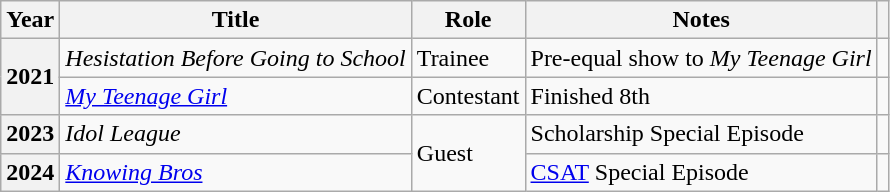<table class="wikitable sortable plainrowheaders">
<tr>
<th scope="col">Year</th>
<th scope="col">Title</th>
<th scope="col">Role</th>
<th scope="col">Notes</th>
<th scope="col" class="unsortable"></th>
</tr>
<tr>
<th scope="row" rowspan=2>2021</th>
<td><em>Hesistation Before Going to School</em></td>
<td>Trainee</td>
<td>Pre-equal show to <em>My Teenage Girl</em></td>
<td></td>
</tr>
<tr>
<td><em><a href='#'>My Teenage Girl</a></em></td>
<td>Contestant</td>
<td>Finished 8th</td>
<td></td>
</tr>
<tr>
<th scope="row" rowspan=1>2023</th>
<td><em>Idol League</em></td>
<td rowspan="2">Guest</td>
<td>Scholarship Special Episode</td>
<td></td>
</tr>
<tr>
<th scope="row" rowspan=1>2024</th>
<td><em><a href='#'>Knowing Bros</a></em></td>
<td><a href='#'>CSAT</a> Special Episode</td>
<td></td>
</tr>
</table>
